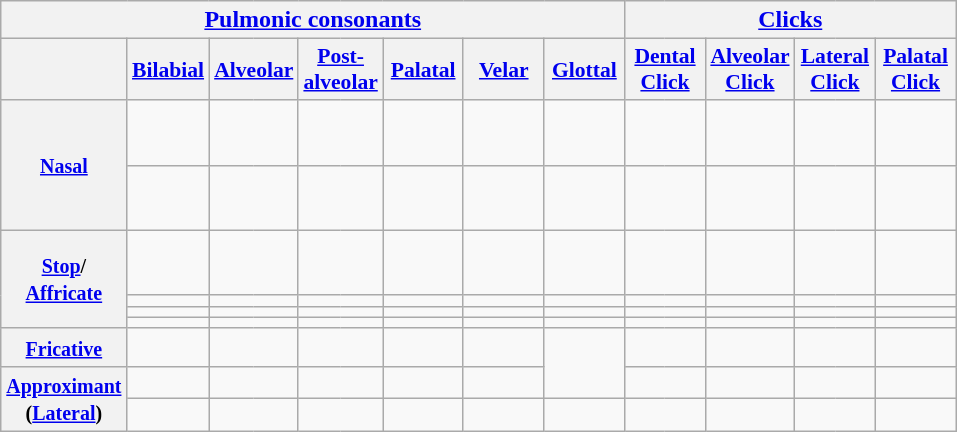<table class="wikitable" style=text-align:center>
<tr>
<th colspan="13"><a href='#'>Pulmonic consonants</a></th>
<th colspan="8"><a href='#'>Clicks</a></th>
</tr>
<tr style="font-size: 90%;">
<th></th>
<th colspan=2><a href='#'>Bilabial</a></th>
<th colspan=2><a href='#'>Alveolar</a></th>
<th colspan=2><a href='#'>Post-<br>alveolar</a></th>
<th colspan=2><a href='#'>Palatal</a></th>
<th colspan=2><a href='#'>Velar</a></th>
<th colspan=2><a href='#'>Glottal</a></th>
<th colspan=2><a href='#'>Dental</a><br><a href='#'>Click</a></th>
<th colspan="2"><a href='#'>Alveolar</a><br><a href='#'>Click</a></th>
<th colspan="2"><a href='#'>Lateral</a><br><a href='#'>Click</a></th>
<th colspan="2"><a href='#'>Palatal</a><br><a href='#'>Click</a></th>
</tr>
<tr>
<th rowspan="2"><small><a href='#'>Nasal</a></small></th>
<td width=20px style="border-right: 0;"></td>
<td width=20px style="border-left: 0;"><br></td>
<td width=20px style="border-right: 0;"></td>
<td width=20px style="border-left: 0;"><br></td>
<td colspan=2></td>
<td width=20px style="border-right: 0;"></td>
<td width=20px style="border-left: 0;"><br> </td>
<td width=20px style="border-right: 0;"></td>
<td width=20px style="border-left: 0;"><br> </td>
<td colspan=2></td>
<td width=20px style="border-right: 0;"> <br></td>
<td width="20px" style="border-left: 0;"><br></td>
<td width=20px style="border-right: 0;"> <br></td>
<td width="20px" style="border-left: 0;"><br></td>
<td width=20px style="border-right: 0;"> <br></td>
<td width="20px" style="border-left: 0;"><br></td>
<td width=20px style="border-right: 0;"> <br></td>
<td width="20px" style="border-left: 0;"><br></td>
</tr>
<tr>
<td width=20px style="border-right: 0;"></td>
<td width=20px style="border-left: 0;"><br></td>
<td width=20px style="border-right: 0;"></td>
<td width=20px style="border-left: 0;"><br></td>
<td colspan=2></td>
<td colspan=2></td>
<td colspan=2></td>
<td colspan=2></td>
<td width=20px style="border-right: 0;"> <br> </td>
<td width="20px" style="border-left: 0;"><br> </td>
<td width=20px style="border-right: 0;"> <br> </td>
<td width="20px" style="border-left: 0;"><br> </td>
<td width=20px style="border-right: 0;"> <br> </td>
<td width="20px" style="border-left: 0;"><br> </td>
<td width=20px style="border-right: 0;"> <br> </td>
<td width="20px" style="border-left: 0;"><br> </td>
</tr>
<tr>
<th rowspan=4><small><a href='#'>Stop</a>/<br><a href='#'>Affricate</a></small></th>
<td style="border-right: 0;"><br></td>
<td style="border-left: 0;"><br></td>
<td style="border-right: 0;"><br></td>
<td style="border-left: 0;"><br></td>
<td width=20px style="border-right: 0;"><br></td>
<td width="20px" style="border-left: 0;"><br></td>
<td style="border-right: 0;"></td>
<td style="border-left: 0;"></td>
<td style="border-right: 0;"><br></td>
<td style="border-left: 0;"><br></td>
<td width=20px style="border-right: 0;"><br> </td>
<td width=20px style="border-left: 0;"></td>
<td style="border-right: 0;"><br></td>
<td style="border-left: 0;"><br></td>
<td style="border-right: 0;"><br></td>
<td style="border-left: 0;"><br></td>
<td style="border-right: 0;"><br></td>
<td style="border-left: 0;"><br></td>
<td style="border-right: 0;"><br></td>
<td style="border-left: 0;"><br></td>
</tr>
<tr>
<td style="border-right: 0;"></td>
<td style="border-left: 0;"></td>
<td style="border-right: 0;"></td>
<td style="border-left: 0;"></td>
<td colspan=2></td>
<td colspan=2></td>
<td style="border-right: 0;"></td>
<td style="border-left: 0;"></td>
<td colspan=2></td>
<td style="border-right: 0;"></td>
<td style="border-left: 0;"></td>
<td style="border-right: 0;"></td>
<td style="border-left: 0;"></td>
<td style="border-right: 0;"></td>
<td style="border-left: 0;"></td>
<td style="border-right: 0;"></td>
<td style="border-left: 0;"></td>
</tr>
<tr>
<td colspan=2></td>
<td style="border-right: 0;"></td>
<td style="border-left: 0;"></td>
<td style="border-right: 0;"></td>
<td style="border-left: 0;"></td>
<td style="border-right: 0;"></td>
<td style="border-left: 0;"></td>
<td colspan=2></td>
<td colspan=2></td>
<td style="border-right: 0;"></td>
<td style="border-left: 0;"></td>
<td style="border-right: 0;"></td>
<td style="border-left: 0;"></td>
<td style="border-right: 0;"></td>
<td style="border-left: 0;"></td>
<td style="border-right: 0;"></td>
<td style="border-left: 0;"></td>
</tr>
<tr>
<td colspan=2></td>
<td colspan=2></td>
<td style="border-right: 0;"></td>
<td style="border-left: 0;"></td>
<td style="border-right: 0;"></td>
<td style="border-left: 0;"></td>
<td style="border-right: 0;"></td>
<td style="border-left: 0;"></td>
<td colspan=2></td>
<td style="border-right: 0;"></td>
<td style="border-left: 0;"></td>
<td style="border-right: 0;"></td>
<td style="border-left: 0;"></td>
<td style="border-right: 0;"></td>
<td style="border-left: 0;"></td>
<td style="border-right: 0;"></td>
<td style="border-left: 0;"></td>
</tr>
<tr>
<th><small><a href='#'>Fricative</a></small></th>
<td colspan=2></td>
<td colspan=2></td>
<td style="border-right: 0;"></td>
<td style="border-left: 0;"></td>
<td colspan=2></td>
<td style="border-right: 0;"></td>
<td style="border-left: 0;"></td>
<td rowspan=2 style="border-right: 0;"></td>
<td rowspan=2 style="border-left: 0;"></td>
<td colspan=2></td>
<td colspan=2></td>
<td colspan=2></td>
<td colspan=2></td>
</tr>
<tr>
<th rowspan=2><small><a href='#'>Approximant</a><br>(<a href='#'>Lateral</a>)</small></th>
<td colspan=2></td>
<td colspan=2></td>
<td colspan=2></td>
<td style="border-right: 0;"></td>
<td style="border-left: 0;"></td>
<td style="border-right: 0;"></td>
<td style="border-left: 0;"></td>
<td colspan=2></td>
<td colspan=2></td>
<td colspan=2></td>
<td colspan=2></td>
</tr>
<tr>
<td colspan=2></td>
<td style="border-right: 0;"></td>
<td style="border-left: 0;"></td>
<td colspan=2></td>
<td colspan=2></td>
<td colspan=2></td>
<td colspan=2></td>
<td colspan=2></td>
<td colspan=2></td>
<td colspan=2></td>
<td colspan=2></td>
</tr>
</table>
